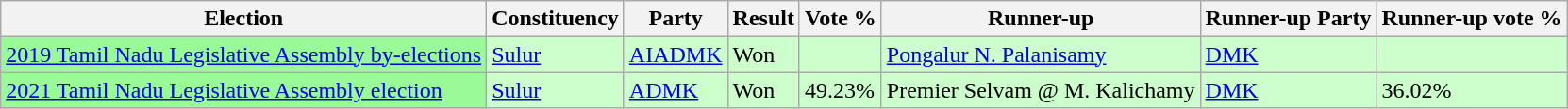<table class="wikitable">
<tr>
<th>Election</th>
<th>Constituency</th>
<th>Party</th>
<th>Result</th>
<th>Vote %</th>
<th>Runner-up</th>
<th>Runner-up Party</th>
<th>Runner-up vote %</th>
</tr>
<tr style="background:#cfc;">
<td bgcolor=#98FB98><a href='#'>2019 Tamil Nadu Legislative Assembly by-elections</a></td>
<td><a href='#'>Sulur</a></td>
<td><a href='#'>AIADMK</a></td>
<td>Won</td>
<td></td>
<td><a href='#'>Pongalur N. Palanisamy</a></td>
<td><a href='#'>DMK</a></td>
<td></td>
</tr>
<tr style="background:#cfc;">
<td bgcolor="#98FB98"><a href='#'>2021 Tamil Nadu Legislative Assembly election</a></td>
<td><a href='#'>Sulur</a></td>
<td><a href='#'>ADMK</a></td>
<td>Won</td>
<td>49.23%</td>
<td>Premier Selvam @ M. Kalichamy</td>
<td><a href='#'>DMK</a></td>
<td>36.02%</td>
</tr>
</table>
